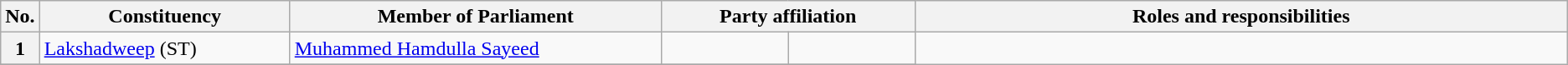<table class="wikitable">
<tr style="text-align:center;">
<th>No.</th>
<th style="width:12em">Constituency</th>
<th style="width:18em">Member of Parliament</th>
<th colspan="2" style="width:18em">Party affiliation</th>
<th style="width:32em">Roles and responsibilities</th>
</tr>
<tr>
<th>1</th>
<td><a href='#'>Lakshadweep</a> (ST)</td>
<td><a href='#'>Muhammed Hamdulla Sayeed</a></td>
<td></td>
<td></td>
</tr>
<tr>
</tr>
</table>
